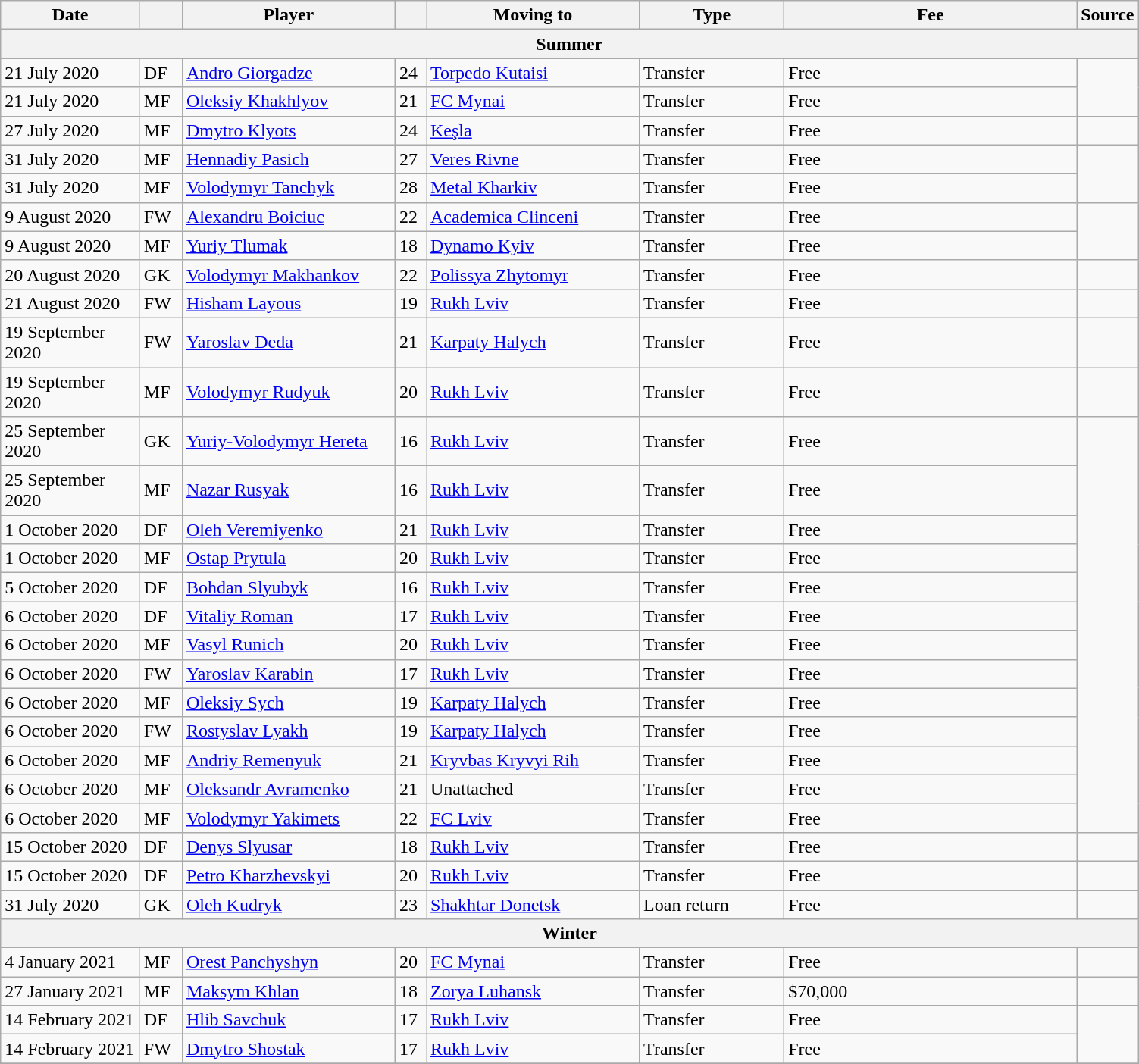<table class="wikitable sortable">
<tr>
<th style="width:115px;">Date</th>
<th style="width:30px;"></th>
<th style="width:180px;">Player</th>
<th style="width:20px;"></th>
<th style="width:180px;">Moving to</th>
<th style="width:120px;" class="unsortable">Type</th>
<th style="width:250px;" class="unsortable">Fee</th>
<th style="width:20px;">Source</th>
</tr>
<tr>
<th colspan=8>Summer</th>
</tr>
<tr>
<td>21 July 2020</td>
<td>DF</td>
<td> <a href='#'>Andro Giorgadze</a></td>
<td>24</td>
<td> <a href='#'>Torpedo Kutaisi</a></td>
<td>Transfer</td>
<td>Free</td>
<td ! rowspan=2></td>
</tr>
<tr>
<td>21 July 2020</td>
<td>MF</td>
<td> <a href='#'>Oleksiy Khakhlyov</a></td>
<td>21</td>
<td> <a href='#'>FC Mynai</a></td>
<td>Transfer</td>
<td>Free</td>
</tr>
<tr>
<td>27 July 2020</td>
<td>MF</td>
<td> <a href='#'>Dmytro Klyots</a></td>
<td>24</td>
<td> <a href='#'>Keşla</a></td>
<td>Transfer</td>
<td>Free</td>
<td></td>
</tr>
<tr>
<td>31 July 2020</td>
<td>MF</td>
<td> <a href='#'>Hennadiy Pasich</a></td>
<td>27</td>
<td> <a href='#'>Veres Rivne</a></td>
<td>Transfer</td>
<td>Free</td>
<td ! rowspan=2></td>
</tr>
<tr>
<td>31 July 2020</td>
<td>MF</td>
<td> <a href='#'>Volodymyr Tanchyk</a></td>
<td>28</td>
<td> <a href='#'>Metal Kharkiv</a></td>
<td>Transfer</td>
<td>Free</td>
</tr>
<tr>
<td>9 August 2020</td>
<td>FW</td>
<td> <a href='#'>Alexandru Boiciuc</a></td>
<td>22</td>
<td> <a href='#'>Academica Clinceni</a></td>
<td>Transfer</td>
<td>Free</td>
<td ! rowspan=2></td>
</tr>
<tr>
<td>9 August 2020</td>
<td>MF</td>
<td> <a href='#'>Yuriy Tlumak</a></td>
<td>18</td>
<td> <a href='#'>Dynamo Kyiv</a></td>
<td>Transfer</td>
<td>Free</td>
</tr>
<tr>
<td>20 August 2020</td>
<td>GK</td>
<td> <a href='#'>Volodymyr Makhankov</a></td>
<td>22</td>
<td> <a href='#'>Polissya Zhytomyr</a></td>
<td>Transfer</td>
<td>Free</td>
<td></td>
</tr>
<tr>
<td>21 August 2020</td>
<td>FW</td>
<td> <a href='#'>Hisham Layous</a></td>
<td>19</td>
<td> <a href='#'>Rukh Lviv</a></td>
<td>Transfer</td>
<td>Free</td>
<td></td>
</tr>
<tr>
<td>19 September 2020</td>
<td>FW</td>
<td> <a href='#'>Yaroslav Deda</a></td>
<td>21</td>
<td> <a href='#'>Karpaty Halych</a></td>
<td>Transfer</td>
<td>Free</td>
<td></td>
</tr>
<tr>
<td>19 September 2020</td>
<td>MF</td>
<td> <a href='#'>Volodymyr Rudyuk</a></td>
<td>20</td>
<td> <a href='#'>Rukh Lviv</a></td>
<td>Transfer</td>
<td>Free</td>
<td></td>
</tr>
<tr>
<td>25 September 2020</td>
<td>GK</td>
<td> <a href='#'>Yuriy-Volodymyr Hereta</a></td>
<td>16</td>
<td> <a href='#'>Rukh Lviv</a></td>
<td>Transfer</td>
<td>Free</td>
<td ! rowspan=13></td>
</tr>
<tr>
<td>25 September 2020</td>
<td>MF</td>
<td> <a href='#'>Nazar Rusyak</a></td>
<td>16</td>
<td> <a href='#'>Rukh Lviv</a></td>
<td>Transfer</td>
<td>Free</td>
</tr>
<tr>
<td>1 October 2020</td>
<td>DF</td>
<td> <a href='#'>Oleh Veremiyenko</a></td>
<td>21</td>
<td> <a href='#'>Rukh Lviv</a></td>
<td>Transfer</td>
<td>Free</td>
</tr>
<tr>
<td>1 October 2020</td>
<td>MF</td>
<td> <a href='#'>Ostap Prytula</a></td>
<td>20</td>
<td> <a href='#'>Rukh Lviv</a></td>
<td>Transfer</td>
<td>Free</td>
</tr>
<tr>
<td>5 October 2020</td>
<td>DF</td>
<td> <a href='#'>Bohdan Slyubyk</a></td>
<td>16</td>
<td> <a href='#'>Rukh Lviv</a></td>
<td>Transfer</td>
<td>Free</td>
</tr>
<tr>
<td>6 October 2020</td>
<td>DF</td>
<td> <a href='#'>Vitaliy Roman</a></td>
<td>17</td>
<td> <a href='#'>Rukh Lviv</a></td>
<td>Transfer</td>
<td>Free</td>
</tr>
<tr>
<td>6 October 2020</td>
<td>MF</td>
<td> <a href='#'>Vasyl Runich</a></td>
<td>20</td>
<td> <a href='#'>Rukh Lviv</a></td>
<td>Transfer</td>
<td>Free</td>
</tr>
<tr>
<td>6 October 2020</td>
<td>FW</td>
<td> <a href='#'>Yaroslav Karabin</a></td>
<td>17</td>
<td> <a href='#'>Rukh Lviv</a></td>
<td>Transfer</td>
<td>Free</td>
</tr>
<tr>
<td>6 October 2020</td>
<td>MF</td>
<td> <a href='#'>Oleksiy Sych</a></td>
<td>19</td>
<td> <a href='#'>Karpaty Halych</a></td>
<td>Transfer</td>
<td>Free</td>
</tr>
<tr>
<td>6 October 2020</td>
<td>FW</td>
<td> <a href='#'>Rostyslav Lyakh</a></td>
<td>19</td>
<td> <a href='#'>Karpaty Halych</a></td>
<td>Transfer</td>
<td>Free</td>
</tr>
<tr>
<td>6 October 2020</td>
<td>MF</td>
<td> <a href='#'>Andriy Remenyuk</a></td>
<td>21</td>
<td> <a href='#'>Kryvbas Kryvyi Rih</a></td>
<td>Transfer</td>
<td>Free</td>
</tr>
<tr>
<td>6 October 2020</td>
<td>MF</td>
<td> <a href='#'>Oleksandr Avramenko</a></td>
<td>21</td>
<td>Unattached</td>
<td>Transfer</td>
<td>Free</td>
</tr>
<tr>
<td>6 October 2020</td>
<td>MF</td>
<td> <a href='#'>Volodymyr Yakimets</a></td>
<td>22</td>
<td> <a href='#'>FC Lviv</a></td>
<td>Transfer</td>
<td>Free</td>
</tr>
<tr>
<td>15 October 2020</td>
<td>DF</td>
<td> <a href='#'>Denys Slyusar</a></td>
<td>18</td>
<td> <a href='#'>Rukh Lviv</a></td>
<td>Transfer</td>
<td>Free</td>
<td></td>
</tr>
<tr>
<td>15 October 2020</td>
<td>DF</td>
<td> <a href='#'>Petro Kharzhevskyi</a></td>
<td>20</td>
<td> <a href='#'>Rukh Lviv</a></td>
<td>Transfer</td>
<td>Free</td>
<td></td>
</tr>
<tr>
<td>31 July 2020</td>
<td>GK</td>
<td> <a href='#'>Oleh Kudryk</a></td>
<td>23</td>
<td> <a href='#'>Shakhtar Donetsk</a></td>
<td>Loan return</td>
<td>Free</td>
<td></td>
</tr>
<tr>
<th colspan=8>Winter</th>
</tr>
<tr>
<td>4 January 2021</td>
<td>MF</td>
<td> <a href='#'>Orest Panchyshyn</a></td>
<td>20</td>
<td> <a href='#'>FC Mynai</a></td>
<td>Transfer</td>
<td>Free</td>
<td></td>
</tr>
<tr>
<td>27 January 2021</td>
<td>MF</td>
<td> <a href='#'>Maksym Khlan</a></td>
<td>18</td>
<td> <a href='#'>Zorya Luhansk</a></td>
<td>Transfer</td>
<td>$70,000</td>
<td></td>
</tr>
<tr>
<td>14 February 2021</td>
<td>DF</td>
<td> <a href='#'>Hlib Savchuk</a></td>
<td>17</td>
<td> <a href='#'>Rukh Lviv</a></td>
<td>Transfer</td>
<td>Free</td>
<td ! rowspan=2></td>
</tr>
<tr>
<td>14 February 2021</td>
<td>FW</td>
<td> <a href='#'>Dmytro Shostak</a></td>
<td>17</td>
<td> <a href='#'>Rukh Lviv</a></td>
<td>Transfer</td>
<td>Free</td>
</tr>
<tr>
</tr>
</table>
